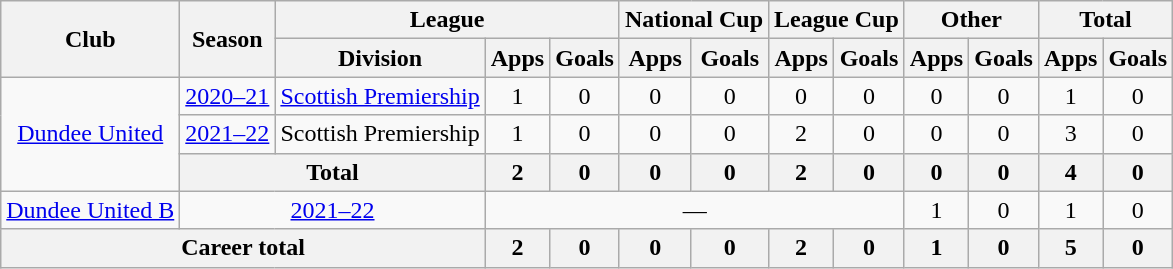<table class="wikitable" style="text-align: center">
<tr>
<th rowspan="2">Club</th>
<th rowspan="2">Season</th>
<th colspan="3">League</th>
<th colspan="2">National Cup</th>
<th colspan="2">League Cup</th>
<th colspan="2">Other</th>
<th colspan="2">Total</th>
</tr>
<tr>
<th>Division</th>
<th>Apps</th>
<th>Goals</th>
<th>Apps</th>
<th>Goals</th>
<th>Apps</th>
<th>Goals</th>
<th>Apps</th>
<th>Goals</th>
<th>Apps</th>
<th>Goals</th>
</tr>
<tr>
<td rowspan="3"><a href='#'>Dundee United</a></td>
<td><a href='#'>2020–21</a></td>
<td><a href='#'>Scottish Premiership</a></td>
<td>1</td>
<td>0</td>
<td>0</td>
<td>0</td>
<td>0</td>
<td>0</td>
<td>0</td>
<td>0</td>
<td>1</td>
<td>0</td>
</tr>
<tr>
<td><a href='#'>2021–22</a></td>
<td>Scottish Premiership</td>
<td>1</td>
<td>0</td>
<td>0</td>
<td>0</td>
<td>2</td>
<td>0</td>
<td>0</td>
<td>0</td>
<td>3</td>
<td>0</td>
</tr>
<tr>
<th colspan=2>Total</th>
<th>2</th>
<th>0</th>
<th>0</th>
<th>0</th>
<th>2</th>
<th>0</th>
<th>0</th>
<th>0</th>
<th>4</th>
<th>0</th>
</tr>
<tr>
<td><a href='#'>Dundee United B</a></td>
<td colspan=2><a href='#'>2021–22</a></td>
<td colspan=6>—</td>
<td>1</td>
<td>0</td>
<td>1</td>
<td>0</td>
</tr>
<tr>
<th colspan="3">Career total</th>
<th>2</th>
<th>0</th>
<th>0</th>
<th>0</th>
<th>2</th>
<th>0</th>
<th>1</th>
<th>0</th>
<th>5</th>
<th>0</th>
</tr>
</table>
